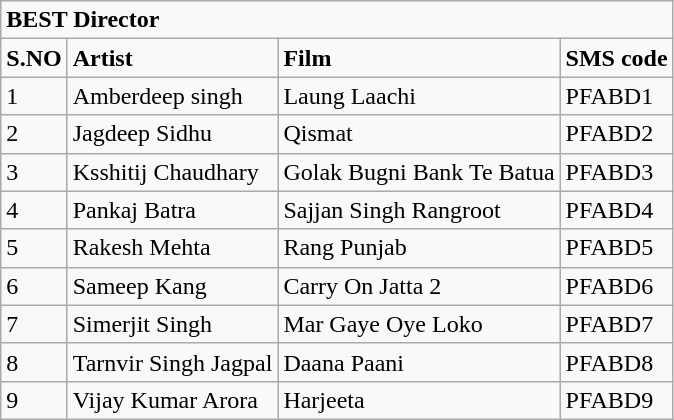<table class="wikitable">
<tr>
<td colspan="4"><strong>BEST Director</strong></td>
</tr>
<tr>
<td><strong>S.NO</strong></td>
<td><strong>Artist</strong></td>
<td><strong>Film</strong></td>
<td><strong>SMS code</strong></td>
</tr>
<tr>
<td>1</td>
<td>Amberdeep singh</td>
<td>Laung Laachi</td>
<td>PFABD1</td>
</tr>
<tr>
<td>2</td>
<td>Jagdeep Sidhu</td>
<td>Qismat</td>
<td>PFABD2</td>
</tr>
<tr>
<td>3</td>
<td>Ksshitij Chaudhary</td>
<td>Golak Bugni Bank Te Batua</td>
<td>PFABD3</td>
</tr>
<tr>
<td>4</td>
<td>Pankaj Batra</td>
<td>Sajjan Singh Rangroot</td>
<td>PFABD4</td>
</tr>
<tr>
<td>5</td>
<td>Rakesh Mehta</td>
<td>Rang Punjab</td>
<td>PFABD5</td>
</tr>
<tr>
<td>6</td>
<td>Sameep Kang</td>
<td>Carry On Jatta 2</td>
<td>PFABD6</td>
</tr>
<tr>
<td>7</td>
<td>Simerjit Singh</td>
<td>Mar Gaye Oye Loko</td>
<td>PFABD7</td>
</tr>
<tr>
<td>8</td>
<td>Tarnvir Singh Jagpal</td>
<td>Daana Paani</td>
<td>PFABD8</td>
</tr>
<tr>
<td>9</td>
<td>Vijay Kumar Arora</td>
<td>Harjeeta</td>
<td>PFABD9</td>
</tr>
</table>
